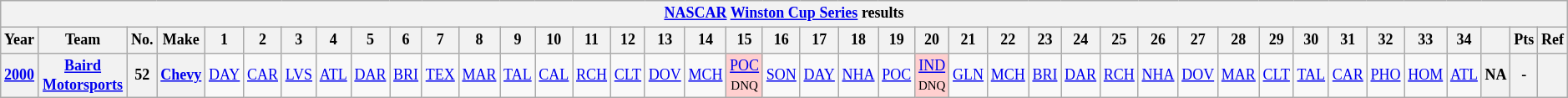<table class="wikitable" style="text-align:center; font-size:75%">
<tr>
<th colspan="43"><a href='#'>NASCAR</a> <a href='#'>Winston Cup Series</a> results</th>
</tr>
<tr>
<th>Year</th>
<th>Team</th>
<th>No.</th>
<th>Make</th>
<th>1</th>
<th>2</th>
<th>3</th>
<th>4</th>
<th>5</th>
<th>6</th>
<th>7</th>
<th>8</th>
<th>9</th>
<th>10</th>
<th>11</th>
<th>12</th>
<th>13</th>
<th>14</th>
<th>15</th>
<th>16</th>
<th>17</th>
<th>18</th>
<th>19</th>
<th>20</th>
<th>21</th>
<th>22</th>
<th>23</th>
<th>24</th>
<th>25</th>
<th>26</th>
<th>27</th>
<th>28</th>
<th>29</th>
<th>30</th>
<th>31</th>
<th>32</th>
<th>33</th>
<th>34</th>
<th></th>
<th>Pts</th>
<th>Ref</th>
</tr>
<tr>
<th><a href='#'>2000</a></th>
<th><a href='#'>Baird Motorsports</a></th>
<th>52</th>
<th><a href='#'>Chevy</a></th>
<td><a href='#'>DAY</a></td>
<td><a href='#'>CAR</a></td>
<td><a href='#'>LVS</a></td>
<td><a href='#'>ATL</a></td>
<td><a href='#'>DAR</a></td>
<td><a href='#'>BRI</a></td>
<td><a href='#'>TEX</a></td>
<td><a href='#'>MAR</a></td>
<td><a href='#'>TAL</a></td>
<td><a href='#'>CAL</a></td>
<td><a href='#'>RCH</a></td>
<td><a href='#'>CLT</a></td>
<td><a href='#'>DOV</a></td>
<td><a href='#'>MCH</a></td>
<td style="background:#FFCFCF;"><a href='#'>POC</a> <br><small>DNQ</small></td>
<td><a href='#'>SON</a></td>
<td><a href='#'>DAY</a></td>
<td><a href='#'>NHA</a></td>
<td><a href='#'>POC</a></td>
<td style="background:#FFCFCF;"><a href='#'>IND</a> <br><small>DNQ</small></td>
<td><a href='#'>GLN</a></td>
<td><a href='#'>MCH</a></td>
<td><a href='#'>BRI</a></td>
<td><a href='#'>DAR</a></td>
<td><a href='#'>RCH</a></td>
<td><a href='#'>NHA</a></td>
<td><a href='#'>DOV</a></td>
<td><a href='#'>MAR</a></td>
<td><a href='#'>CLT</a></td>
<td><a href='#'>TAL</a></td>
<td><a href='#'>CAR</a></td>
<td><a href='#'>PHO</a></td>
<td><a href='#'>HOM</a></td>
<td><a href='#'>ATL</a></td>
<th>NA</th>
<th>-</th>
<th></th>
</tr>
</table>
